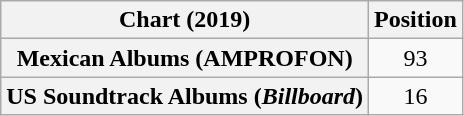<table class="wikitable sortable plainrowheaders" style="text-align:center">
<tr>
<th scope="col">Chart (2019)</th>
<th scope="col">Position</th>
</tr>
<tr>
<th scope="row">Mexican Albums (AMPROFON)</th>
<td>93</td>
</tr>
<tr>
<th scope="row">US Soundtrack Albums (<em>Billboard</em>)</th>
<td>16</td>
</tr>
</table>
